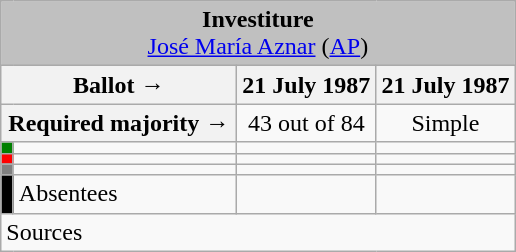<table class="wikitable" style="text-align:center;">
<tr>
<td colspan="4" align="center" bgcolor="#C0C0C0"><strong>Investiture</strong><br><a href='#'>José María Aznar</a> (<a href='#'>AP</a>)</td>
</tr>
<tr>
<th colspan="2" width="150px">Ballot →</th>
<th>21 July 1987</th>
<th>21 July 1987</th>
</tr>
<tr>
<th colspan="2">Required majority →</th>
<td>43 out of 84 </td>
<td>Simple </td>
</tr>
<tr>
<th width="1px" style="background:green;"></th>
<td align="left"></td>
<td></td>
<td></td>
</tr>
<tr>
<th style="color:inherit;background:red;"></th>
<td align="left"></td>
<td></td>
<td></td>
</tr>
<tr>
<th style="color:inherit;background:gray;"></th>
<td align="left"></td>
<td></td>
<td></td>
</tr>
<tr>
<th style="color:inherit;background:black;"></th>
<td align="left"><span>Absentees</span></td>
<td></td>
<td></td>
</tr>
<tr>
<td align="left" colspan="4">Sources</td>
</tr>
</table>
